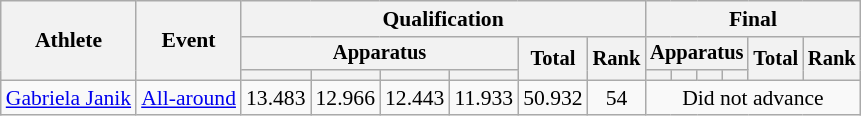<table class="wikitable" style="text-align:center; font-size:90%">
<tr>
<th rowspan=3>Athlete</th>
<th rowspan=3>Event</th>
<th colspan=6>Qualification</th>
<th colspan=6>Final</th>
</tr>
<tr style="font-size:95%">
<th colspan=4>Apparatus</th>
<th rowspan=2>Total</th>
<th rowspan=2>Rank</th>
<th colspan=4>Apparatus</th>
<th rowspan=2>Total</th>
<th rowspan=2>Rank</th>
</tr>
<tr style="font-size:95%">
<th></th>
<th></th>
<th></th>
<th></th>
<th></th>
<th></th>
<th></th>
<th></th>
</tr>
<tr>
<td align=left><a href='#'>Gabriela Janik</a></td>
<td align=left><a href='#'>All-around</a></td>
<td>13.483</td>
<td>12.966</td>
<td>12.443</td>
<td>11.933</td>
<td>50.932</td>
<td>54</td>
<td colspan=6>Did not advance</td>
</tr>
</table>
